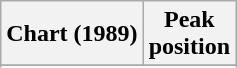<table class="wikitable sortable">
<tr>
<th align="left">Chart (1989)</th>
<th align="center">Peak<br>position</th>
</tr>
<tr>
</tr>
<tr>
</tr>
</table>
